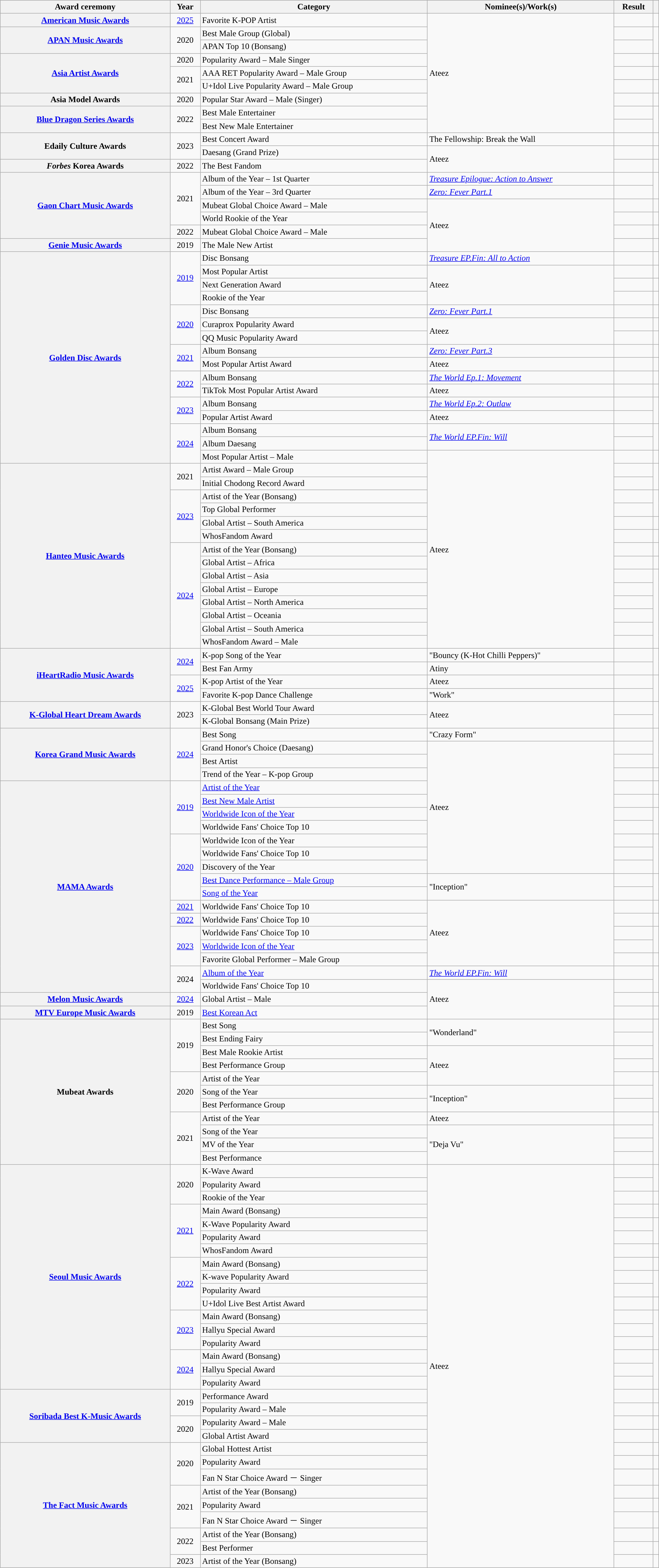<table class="wikitable plainrowheaders sortable" style="width:100%">
<tr style="background:#ccc; text-align:center">
<th scope="col">Award ceremony</th>
<th scope="col">Year</th>
<th scope="col">Category</th>
<th scope="col">Nominee(s)/Work(s)</th>
<th scope="col">Result</th>
<th scope="col" class="unsortable"></th>
</tr>
<tr>
<th scope=row><a href='#'>American Music Awards</a></th>
<td style="text-align:center"><a href='#'>2025</a></td>
<td>Favorite K-POP Artist</td>
<td rowspan="9">Ateez</td>
<td></td>
<td style="text-align:center"></td>
</tr>
<tr>
<th scope="row" rowspan="2"><a href='#'>APAN Music Awards</a></th>
<td rowspan="2" style="text-align:center">2020</td>
<td>Best Male Group (Global)</td>
<td></td>
<td rowspan="2" style="text-align:center"></td>
</tr>
<tr>
<td>APAN Top 10 (Bonsang)</td>
<td></td>
</tr>
<tr>
<th scope="row" rowspan="3"><a href='#'>Asia Artist Awards</a></th>
<td style="text-align:center">2020</td>
<td>Popularity Award – Male Singer</td>
<td></td>
<td style="text-align:center"></td>
</tr>
<tr>
<td rowspan="2" style="text-align:center">2021</td>
<td>AAA RET Popularity Award – Male Group</td>
<td></td>
<td style="text-align:center"></td>
</tr>
<tr>
<td>U+Idol Live Popularity Award – Male Group</td>
<td></td>
<td style="text-align:center"></td>
</tr>
<tr>
<th scope="row">Asia Model Awards</th>
<td style="text-align:center">2020</td>
<td>Popular Star Award – Male (Singer)</td>
<td></td>
<td style="text-align:center"></td>
</tr>
<tr>
<th scope="row" rowspan="2"><a href='#'>Blue Dragon Series Awards</a></th>
<td rowspan="2" style="text-align:center">2022</td>
<td>Best Male Entertainer</td>
<td></td>
<td rowspan="2" style="text-align:center"></td>
</tr>
<tr>
<td>Best New Male Entertainer</td>
<td></td>
</tr>
<tr>
<th scope="row" rowspan="2">Edaily Culture Awards</th>
<td rowspan="2" style="text-align:center">2023</td>
<td>Best Concert Award</td>
<td>The Fellowship: Break the Wall</td>
<td></td>
<td style="text-align:center"></td>
</tr>
<tr>
<td>Daesang (Grand Prize)</td>
<td rowspan="2">Ateez</td>
<td></td>
<td style="text-align:center"></td>
</tr>
<tr>
<th scope="row"><em>Forbes</em> Korea Awards</th>
<td rowspan="1" style="text-align:center">2022</td>
<td>The Best Fandom</td>
<td></td>
<td style="text-align:center"></td>
</tr>
<tr>
<th scope="row" rowspan="5"><a href='#'>Gaon Chart Music Awards</a></th>
<td rowspan="4" style="text-align:center">2021</td>
<td>Album of the Year – 1st Quarter</td>
<td><em><a href='#'>Treasure Epilogue: Action to Answer</a></em></td>
<td></td>
<td rowspan="2" style="text-align:center"></td>
</tr>
<tr>
<td>Album of the Year – 3rd Quarter</td>
<td><em><a href='#'>Zero: Fever Part.1</a></em></td>
<td></td>
</tr>
<tr>
<td>Mubeat Global Choice Award – Male</td>
<td rowspan="4">Ateez</td>
<td></td>
<td style="text-align:center"></td>
</tr>
<tr>
<td>World Rookie of the Year</td>
<td></td>
<td style="text-align:center"></td>
</tr>
<tr>
<td style="text-align:center">2022</td>
<td>Mubeat Global Choice Award – Male</td>
<td></td>
<td style="text-align:center"></td>
</tr>
<tr>
<th scope="row"><a href='#'>Genie Music Awards</a></th>
<td style="text-align:center">2019</td>
<td>The Male New Artist</td>
<td></td>
<td style="text-align:center"></td>
</tr>
<tr>
<th scope="row" rowspan="16"><a href='#'>Golden Disc Awards</a></th>
<td rowspan="4" style="text-align:center"><a href='#'>2019</a></td>
<td>Disc Bonsang</td>
<td><em><a href='#'>Treasure EP.Fin: All to Action</a></em></td>
<td></td>
<td style="text-align:center"></td>
</tr>
<tr>
<td>Most Popular Artist</td>
<td rowspan="3">Ateez</td>
<td></td>
<td style="text-align:center"></td>
</tr>
<tr>
<td>Next Generation Award</td>
<td></td>
<td style="text-align:center"></td>
</tr>
<tr>
<td>Rookie of the Year</td>
<td></td>
<td style="text-align:center"></td>
</tr>
<tr>
<td rowspan="3" style="text-align:center"><a href='#'>2020</a></td>
<td>Disc Bonsang</td>
<td><em><a href='#'>Zero: Fever Part.1</a></em></td>
<td></td>
<td style="text-align:center"></td>
</tr>
<tr>
<td>Curaprox Popularity Award</td>
<td rowspan="2">Ateez</td>
<td></td>
<td style="text-align:center"></td>
</tr>
<tr>
<td>QQ Music Popularity Award</td>
<td></td>
<td style="text-align:center"></td>
</tr>
<tr>
<td rowspan="2" style="text-align:center"><a href='#'>2021</a></td>
<td>Album Bonsang</td>
<td><em><a href='#'>Zero: Fever Part.3</a></em></td>
<td></td>
<td style="text-align:center"></td>
</tr>
<tr>
<td>Most Popular Artist Award</td>
<td>Ateez</td>
<td></td>
<td style="text-align:center"></td>
</tr>
<tr>
<td rowspan="2" style="text-align:center"><a href='#'>2022</a></td>
<td>Album Bonsang</td>
<td><a href='#'><em>The World Ep.1: Movement</em></a></td>
<td></td>
<td style="text-align:center"></td>
</tr>
<tr>
<td>TikTok Most Popular Artist Award</td>
<td>Ateez</td>
<td></td>
<td style="text-align:center"></td>
</tr>
<tr>
<td rowspan="2" style="text-align:center"><a href='#'>2023</a></td>
<td>Album Bonsang</td>
<td><a href='#'><em>The World Ep.2: Outlaw</em></a></td>
<td></td>
<td rowspan="2" style="text-align:center"></td>
</tr>
<tr>
<td>Popular Artist Award</td>
<td>Ateez</td>
<td></td>
</tr>
<tr>
<td rowspan="3" style="text-align:center"><a href='#'>2024</a></td>
<td>Album Bonsang</td>
<td rowspan="2"><em><a href='#'>The World EP.Fin: Will</a></em></td>
<td></td>
<td rowspan="2" style="text-align:center"></td>
</tr>
<tr>
<td>Album Daesang</td>
<td></td>
</tr>
<tr>
<td>Most Popular Artist – Male</td>
<td rowspan="15">Ateez</td>
<td></td>
<td style="text-align:center"></td>
</tr>
<tr>
<th scope="row" rowspan="14"><a href='#'>Hanteo Music Awards</a></th>
<td rowspan="2" style="text-align:center">2021</td>
<td>Artist Award – Male Group</td>
<td></td>
<td rowspan="2" style="text-align:center"></td>
</tr>
<tr>
<td>Initial Chodong Record Award</td>
<td></td>
</tr>
<tr>
<td rowspan="4" style="text-align:center"><a href='#'>2023</a></td>
<td>Artist of the Year (Bonsang)</td>
<td></td>
<td rowspan="2" style="text-align:center"></td>
</tr>
<tr>
<td>Top Global Performer</td>
<td></td>
</tr>
<tr>
<td>Global Artist – South America</td>
<td></td>
<td style="text-align:center"></td>
</tr>
<tr>
<td>WhosFandom Award</td>
<td></td>
<td style="text-align:center"></td>
</tr>
<tr>
<td rowspan="8" style="text-align:center"><a href='#'>2024</a></td>
<td>Artist of the Year (Bonsang)</td>
<td></td>
<td style="text-align:center"></td>
</tr>
<tr>
<td>Global Artist – Africa</td>
<td></td>
<td style="text-align:center"></td>
</tr>
<tr>
<td>Global Artist – Asia</td>
<td></td>
<td rowspan="6" style="text-align:center"></td>
</tr>
<tr>
<td>Global Artist – Europe</td>
<td></td>
</tr>
<tr>
<td>Global Artist – North America</td>
<td></td>
</tr>
<tr>
<td>Global Artist – Oceania</td>
<td></td>
</tr>
<tr>
<td>Global Artist – South America</td>
<td></td>
</tr>
<tr>
<td>WhosFandom Award – Male</td>
<td></td>
</tr>
<tr>
<th scope="row" rowspan="4"><a href='#'>iHeartRadio Music Awards</a></th>
<td rowspan="2" style="text-align:center"><a href='#'>2024</a></td>
<td>K-pop Song of the Year</td>
<td>"Bouncy (K-Hot Chilli Peppers)"</td>
<td></td>
<td rowspan="2" style="text-align:center"></td>
</tr>
<tr>
<td>Best Fan Army</td>
<td>Atiny</td>
<td></td>
</tr>
<tr>
<td rowspan="2" style="text-align:center"><a href='#'>2025</a></td>
<td>K-pop Artist of the Year</td>
<td>Ateez</td>
<td></td>
<td rowspan="2" style="text-align:center"></td>
</tr>
<tr>
<td>Favorite K-pop Dance Challenge</td>
<td>"Work"</td>
<td></td>
</tr>
<tr>
<th scope="row" rowspan="2"><a href='#'>K-Global Heart Dream Awards</a></th>
<td rowspan="2" style="text-align:center">2023</td>
<td>K-Global Best World Tour Award</td>
<td rowspan="2">Ateez</td>
<td></td>
<td rowspan="2" style="text-align:center"></td>
</tr>
<tr>
<td>K-Global Bonsang (Main Prize)</td>
<td></td>
</tr>
<tr>
<th scope="row" rowspan="4"><a href='#'>Korea Grand Music Awards</a></th>
<td rowspan="4" style="text-align:center"><a href='#'>2024</a></td>
<td>Best Song</td>
<td>"Crazy Form"</td>
<td></td>
<td rowspan="3" style="text-align:center"></td>
</tr>
<tr>
<td>Grand Honor's Choice (Daesang)</td>
<td rowspan="10">Ateez</td>
<td></td>
</tr>
<tr>
<td>Best Artist</td>
<td></td>
</tr>
<tr>
<td>Trend of the Year – K-pop Group</td>
<td></td>
<td style="text-align:center"></td>
</tr>
<tr>
<th scope="row" rowspan="16"><a href='#'>MAMA Awards</a></th>
<td rowspan="4" style="text-align:center"><a href='#'>2019</a></td>
<td><a href='#'>Artist of the Year</a></td>
<td></td>
<td style="text-align:center"></td>
</tr>
<tr>
<td><a href='#'>Best New Male Artist</a></td>
<td></td>
<td style="text-align:center"></td>
</tr>
<tr>
<td><a href='#'>Worldwide Icon of the Year</a></td>
<td></td>
<td rowspan="2" style="text-align:center"></td>
</tr>
<tr>
<td>Worldwide Fans' Choice Top 10</td>
<td></td>
</tr>
<tr>
<td rowspan="5" style="text-align:center"><a href='#'>2020</a></td>
<td>Worldwide Icon of the Year</td>
<td></td>
<td rowspan="3" style="text-align:center"></td>
</tr>
<tr>
<td>Worldwide Fans' Choice Top 10</td>
<td></td>
</tr>
<tr>
<td>Discovery of the Year</td>
<td></td>
</tr>
<tr>
<td><a href='#'>Best Dance Performance – Male Group</a></td>
<td rowspan="2">"Inception"</td>
<td></td>
<td rowspan="2" style="text-align:center"></td>
</tr>
<tr>
<td><a href='#'>Song of the Year</a></td>
<td></td>
</tr>
<tr>
<td style="text-align:center"><a href='#'>2021</a></td>
<td>Worldwide Fans' Choice Top 10</td>
<td rowspan="5">Ateez</td>
<td></td>
<td></td>
</tr>
<tr>
<td style="text-align:center"><a href='#'>2022</a></td>
<td>Worldwide Fans' Choice Top 10</td>
<td></td>
<td style="text-align:center"></td>
</tr>
<tr>
<td rowspan= "3" style="text-align:center"><a href='#'>2023</a></td>
<td>Worldwide Fans' Choice Top 10</td>
<td></td>
<td rowspan="2" style="text-align:center"></td>
</tr>
<tr>
<td><a href='#'>Worldwide Icon of the Year</a></td>
<td></td>
</tr>
<tr>
<td>Favorite Global Performer – Male Group</td>
<td></td>
<td style="text-align:center"></td>
</tr>
<tr>
<td rowspan="2" style="text-align:center">2024</td>
<td><a href='#'>Album of the Year</a></td>
<td><em><a href='#'>The World EP.Fin: Will</a></em></td>
<td></td>
<td rowspan="2" style="text-align:center"></td>
</tr>
<tr>
<td>Worldwide Fans' Choice Top 10</td>
<td rowspan="3">Ateez</td>
<td></td>
</tr>
<tr>
<th scope="row"><a href='#'>Melon Music Awards</a></th>
<td style="text-align:center"><a href='#'>2024</a></td>
<td>Global Artist – Male</td>
<td></td>
<td style="text-align:center"></td>
</tr>
<tr>
<th scope="row"><a href='#'>MTV Europe Music Awards</a></th>
<td style="text-align:center">2019</td>
<td><a href='#'>Best Korean Act</a></td>
<td></td>
<td style="text-align:center"></td>
</tr>
<tr>
<th scope="row" rowspan="11">Mubeat Awards</th>
<td rowspan="4" style="text-align:center">2019</td>
<td>Best Song</td>
<td rowspan="2">"Wonderland"</td>
<td></td>
<td rowspan="4" style="text-align:center"></td>
</tr>
<tr>
<td>Best Ending Fairy</td>
<td></td>
</tr>
<tr>
<td>Best Male Rookie Artist</td>
<td rowspan="3">Ateez</td>
<td></td>
</tr>
<tr>
<td>Best Performance Group</td>
<td></td>
</tr>
<tr>
<td rowspan="3" style="text-align:center">2020</td>
<td>Artist of the Year</td>
<td></td>
<td rowspan="3" style="text-align:center"></td>
</tr>
<tr>
<td>Song of the Year</td>
<td rowspan="2">"Inception"</td>
<td></td>
</tr>
<tr>
<td>Best Performance Group</td>
<td></td>
</tr>
<tr>
<td rowspan="4" style="text-align:center">2021</td>
<td>Artist of the Year</td>
<td>Ateez</td>
<td></td>
<td rowspan="4" style="text-align:center"></td>
</tr>
<tr>
<td>Song of the Year</td>
<td rowspan="3">"Deja Vu"</td>
<td></td>
</tr>
<tr>
<td>MV of the Year</td>
<td></td>
</tr>
<tr>
<td>Best Performance</td>
<td></td>
</tr>
<tr>
<th scope="row" rowspan="17"><a href='#'>Seoul Music Awards</a></th>
<td rowspan="3" style="text-align:center">2020</td>
<td>K-Wave Award</td>
<td rowspan="30">Ateez</td>
<td></td>
<td rowspan="2" style="text-align:center"></td>
</tr>
<tr>
<td>Popularity Award</td>
<td></td>
</tr>
<tr>
<td>Rookie of the Year</td>
<td></td>
<td style="text-align:center"></td>
</tr>
<tr>
<td rowspan="4" style="text-align:center"><a href='#'>2021</a></td>
<td>Main Award (Bonsang)</td>
<td></td>
<td style="text-align:center"></td>
</tr>
<tr>
<td>K-Wave Popularity Award</td>
<td></td>
<td rowspan="2" style="text-align:center"></td>
</tr>
<tr>
<td>Popularity Award</td>
<td></td>
</tr>
<tr>
<td>WhosFandom Award</td>
<td></td>
<td style="text-align:center"></td>
</tr>
<tr>
<td rowspan="4" style="text-align:center"><a href='#'>2022</a></td>
<td>Main Award (Bonsang)</td>
<td></td>
<td style="text-align:center"></td>
</tr>
<tr>
<td>K-wave Popularity Award</td>
<td></td>
<td rowspan="2" style="text-align:center"></td>
</tr>
<tr>
<td>Popularity Award</td>
<td></td>
</tr>
<tr>
<td>U+Idol Live Best Artist Award</td>
<td></td>
<td style="text-align:center"></td>
</tr>
<tr>
<td rowspan="3" style="text-align:center"><a href='#'>2023</a></td>
<td>Main Award (Bonsang)</td>
<td></td>
<td rowspan="3" style="text-align:center"></td>
</tr>
<tr>
<td>Hallyu Special Award</td>
<td></td>
</tr>
<tr>
<td>Popularity Award</td>
<td></td>
</tr>
<tr>
<td rowspan="3" style="text-align:center"><a href='#'>2024</a></td>
<td>Main Award (Bonsang)</td>
<td></td>
<td rowspan="3" style="text-align:center"></td>
</tr>
<tr>
<td>Hallyu Special Award</td>
<td></td>
</tr>
<tr>
<td>Popularity Award</td>
<td></td>
</tr>
<tr>
<th scope="row" rowspan="4"><a href='#'>Soribada Best K-Music Awards</a></th>
<td rowspan="2" style="text-align:center">2019</td>
<td>Performance Award</td>
<td></td>
<td style="text-align:center"></td>
</tr>
<tr>
<td>Popularity Award – Male</td>
<td></td>
<td style="text-align:center"></td>
</tr>
<tr>
<td rowspan="2" style="text-align:center">2020</td>
<td>Popularity Award – Male</td>
<td></td>
<td style="text-align:center"></td>
</tr>
<tr>
<td>Global Artist Award</td>
<td></td>
<td style="text-align:center"></td>
</tr>
<tr>
<th scope="row" rowspan="9"><a href='#'>The Fact Music Awards</a></th>
<td rowspan="3" style="text-align:center">2020</td>
<td>Global Hottest Artist</td>
<td></td>
<td style="text-align:center"></td>
</tr>
<tr>
<td>Popularity Award</td>
<td></td>
<td style="text-align:center"></td>
</tr>
<tr>
<td>Fan N Star Choice Award － Singer</td>
<td></td>
<td style="text-align:center"></td>
</tr>
<tr>
<td rowspan="3" style="text-align:center">2021</td>
<td>Artist of the Year (Bonsang)</td>
<td></td>
<td style="text-align:center"></td>
</tr>
<tr>
<td>Popularity Award</td>
<td></td>
<td style="text-align:center"></td>
</tr>
<tr>
<td>Fan N Star Choice Award － Singer</td>
<td></td>
<td style="text-align:center"></td>
</tr>
<tr>
<td rowspan="2" style="text-align:center">2022</td>
<td>Artist of the Year (Bonsang)</td>
<td></td>
<td style="text-align:center"></td>
</tr>
<tr>
<td>Best Performer</td>
<td></td>
<td style="text-align:center"></td>
</tr>
<tr>
<td rowspan="1" style="text-align:center">2023</td>
<td>Artist of the Year (Bonsang)</td>
<td></td>
<td style="text-align:center"></td>
</tr>
</table>
